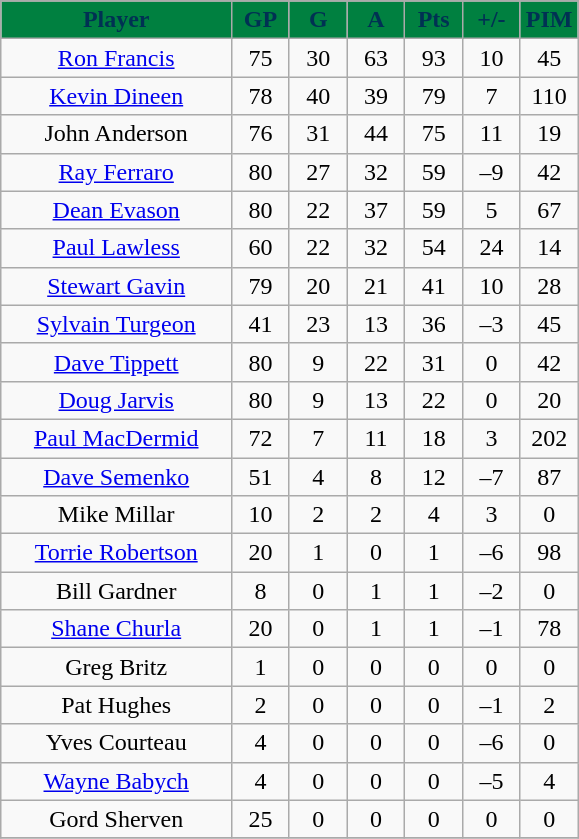<table class="wikitable sortable">
<tr>
</tr>
<tr align=center>
<th style="background:#008040;color:#003153;" width="40%">Player</th>
<th style="background:#008040;color:#003153;" width="10%">GP</th>
<th style="background:#008040;color:#003153;" width="10%">G</th>
<th style="background:#008040;color:#003153;" width="10%">A</th>
<th style="background:#008040;color:#003153;" width="10%">Pts</th>
<th style="background:#008040;color:#003153;" width="10%">+/-</th>
<th style="background:#008040;color:#003153;" width="10%">PIM</th>
</tr>
<tr align="center">
<td><a href='#'>Ron Francis</a></td>
<td>75</td>
<td>30</td>
<td>63</td>
<td>93</td>
<td>10</td>
<td>45</td>
</tr>
<tr align="center">
<td><a href='#'>Kevin Dineen</a></td>
<td>78</td>
<td>40</td>
<td>39</td>
<td>79</td>
<td>7</td>
<td>110</td>
</tr>
<tr align="center">
<td>John Anderson</td>
<td>76</td>
<td>31</td>
<td>44</td>
<td>75</td>
<td>11</td>
<td>19</td>
</tr>
<tr align="center">
<td><a href='#'>Ray Ferraro</a></td>
<td>80</td>
<td>27</td>
<td>32</td>
<td>59</td>
<td>–9</td>
<td>42</td>
</tr>
<tr align="center">
<td><a href='#'>Dean Evason</a></td>
<td>80</td>
<td>22</td>
<td>37</td>
<td>59</td>
<td>5</td>
<td>67</td>
</tr>
<tr align="center">
<td><a href='#'>Paul Lawless</a></td>
<td>60</td>
<td>22</td>
<td>32</td>
<td>54</td>
<td>24</td>
<td>14</td>
</tr>
<tr align="center">
<td><a href='#'>Stewart Gavin</a></td>
<td>79</td>
<td>20</td>
<td>21</td>
<td>41</td>
<td>10</td>
<td>28</td>
</tr>
<tr align="center">
<td><a href='#'>Sylvain Turgeon</a></td>
<td>41</td>
<td>23</td>
<td>13</td>
<td>36</td>
<td>–3</td>
<td>45</td>
</tr>
<tr align="center">
<td><a href='#'>Dave Tippett</a></td>
<td>80</td>
<td>9</td>
<td>22</td>
<td>31</td>
<td>0</td>
<td>42</td>
</tr>
<tr align="center">
<td><a href='#'>Doug Jarvis</a></td>
<td>80</td>
<td>9</td>
<td>13</td>
<td>22</td>
<td>0</td>
<td>20</td>
</tr>
<tr align="center">
<td><a href='#'>Paul MacDermid</a></td>
<td>72</td>
<td>7</td>
<td>11</td>
<td>18</td>
<td>3</td>
<td>202</td>
</tr>
<tr align="center">
<td><a href='#'>Dave Semenko</a></td>
<td>51</td>
<td>4</td>
<td>8</td>
<td>12</td>
<td>–7</td>
<td>87</td>
</tr>
<tr align="center">
<td>Mike Millar</td>
<td>10</td>
<td>2</td>
<td>2</td>
<td>4</td>
<td>3</td>
<td>0</td>
</tr>
<tr align="center">
<td><a href='#'>Torrie Robertson</a></td>
<td>20</td>
<td>1</td>
<td>0</td>
<td>1</td>
<td>–6</td>
<td>98</td>
</tr>
<tr align="center">
<td>Bill Gardner</td>
<td>8</td>
<td>0</td>
<td>1</td>
<td>1</td>
<td>–2</td>
<td>0</td>
</tr>
<tr align="center">
<td><a href='#'>Shane Churla</a></td>
<td>20</td>
<td>0</td>
<td>1</td>
<td>1</td>
<td>–1</td>
<td>78</td>
</tr>
<tr align="center">
<td>Greg Britz</td>
<td>1</td>
<td>0</td>
<td>0</td>
<td>0</td>
<td>0</td>
<td>0</td>
</tr>
<tr align="center">
<td>Pat Hughes</td>
<td>2</td>
<td>0</td>
<td>0</td>
<td>0</td>
<td>–1</td>
<td>2</td>
</tr>
<tr align="center">
<td>Yves Courteau</td>
<td>4</td>
<td>0</td>
<td>0</td>
<td>0</td>
<td>–6</td>
<td>0</td>
</tr>
<tr align="center">
<td><a href='#'>Wayne Babych</a></td>
<td>4</td>
<td>0</td>
<td>0</td>
<td>0</td>
<td>–5</td>
<td>4</td>
</tr>
<tr align="center">
<td>Gord Sherven</td>
<td>25</td>
<td>0</td>
<td>0</td>
<td>0</td>
<td>0</td>
<td>0</td>
</tr>
<tr align="center">
</tr>
</table>
